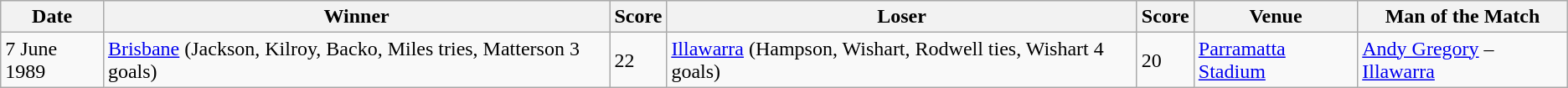<table class="wikitable">
<tr style="background:#efefef">
<th>Date</th>
<th>Winner</th>
<th>Score</th>
<th>Loser</th>
<th>Score</th>
<th>Venue</th>
<th>Man of the Match</th>
</tr>
<tr>
<td>7 June 1989</td>
<td> <a href='#'>Brisbane</a> (Jackson, Kilroy, Backo, Miles tries, Matterson 3 goals)</td>
<td>22</td>
<td> <a href='#'>Illawarra</a> (Hampson, Wishart, Rodwell ties, Wishart 4 goals)</td>
<td>20</td>
<td><a href='#'>Parramatta Stadium</a></td>
<td><a href='#'>Andy Gregory</a> – <a href='#'>Illawarra</a></td>
</tr>
</table>
